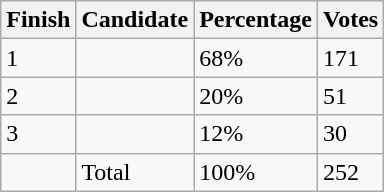<table class="wikitable sortable">
<tr>
<th>Finish</th>
<th>Candidate</th>
<th>Percentage</th>
<th>Votes</th>
</tr>
<tr>
<td>1</td>
<td></td>
<td>68%</td>
<td>171</td>
</tr>
<tr>
<td>2</td>
<td></td>
<td>20%</td>
<td>51</td>
</tr>
<tr>
<td>3</td>
<td></td>
<td>12%</td>
<td>30</td>
</tr>
<tr>
<td></td>
<td>Total</td>
<td>100%</td>
<td>252</td>
</tr>
</table>
